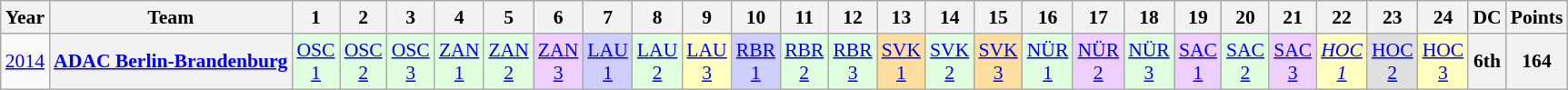<table class="wikitable" style="text-align:center; font-size:90%">
<tr>
<th>Year</th>
<th>Team</th>
<th>1</th>
<th>2</th>
<th>3</th>
<th>4</th>
<th>5</th>
<th>6</th>
<th>7</th>
<th>8</th>
<th>9</th>
<th>10</th>
<th>11</th>
<th>12</th>
<th>13</th>
<th>14</th>
<th>15</th>
<th>16</th>
<th>17</th>
<th>18</th>
<th>19</th>
<th>20</th>
<th>21</th>
<th>22</th>
<th>23</th>
<th>24</th>
<th>DC</th>
<th>Points</th>
</tr>
<tr>
<td><a href='#'>2014</a></td>
<th><a href='#'>ADAC Berlin-Brandenburg</a></th>
<td style="background:#DFFFDF;"><a href='#'>OSC<br>1</a><br></td>
<td style="background:#DFFFDF;"><a href='#'>OSC<br>2</a><br></td>
<td style="background:#DFFFDF;"><a href='#'>OSC<br>3</a><br></td>
<td style="background:#DFFFDF;"><a href='#'>ZAN<br>1</a><br></td>
<td style="background:#DFFFDF;"><a href='#'>ZAN<br>2</a><br></td>
<td style="background:#EFCFFF;"><a href='#'>ZAN<br>3</a><br></td>
<td style="background:#CFCFFF;"><a href='#'>LAU<br>1</a><br></td>
<td style="background:#DFFFDF;"><a href='#'>LAU<br>2</a><br></td>
<td style="background:#FFFFBF;"><a href='#'>LAU<br>3</a><br></td>
<td style="background:#CFCFFF;"><a href='#'>RBR<br>1</a><br></td>
<td style="background:#DFFFDF;"><a href='#'>RBR<br>2</a><br></td>
<td style="background:#DFFFDF;"><a href='#'>RBR<br>3</a><br></td>
<td style="background:#FFDF9F;"><a href='#'>SVK<br>1</a><br></td>
<td style="background:#DFFFDF;"><a href='#'>SVK<br>2</a><br></td>
<td style="background:#FFDF9F;"><a href='#'>SVK<br>3</a><br></td>
<td style="background:#DFFFDF;"><a href='#'>NÜR<br>1</a><br></td>
<td style="background:#EFCFFF;"><a href='#'>NÜR<br>2</a><br></td>
<td style="background:#DFFFDF;"><a href='#'>NÜR<br>3</a><br></td>
<td style="background:#EFCFFF;"><a href='#'>SAC<br>1</a><br></td>
<td style="background:#DFFFDF;"><a href='#'>SAC<br>2</a><br></td>
<td style="background:#EFCFFF;"><a href='#'>SAC<br>3</a><br></td>
<td style="background:#FFFFBF;"><em><a href='#'>HOC<br>1</a></em><br></td>
<td style="background:#DFDFDF;"><a href='#'>HOC<br>2</a><br></td>
<td style="background:#FFFFBF;"><a href='#'>HOC<br>3</a><br></td>
<th>6th</th>
<th>164</th>
</tr>
</table>
